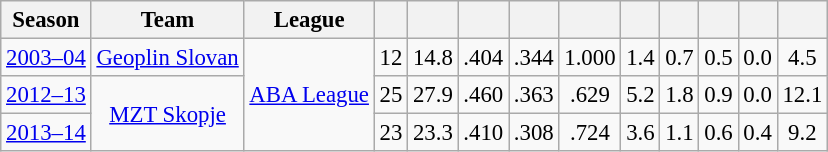<table class="wikitable sortable" style="font-size:95%; text-align:center;">
<tr>
<th>Season</th>
<th>Team</th>
<th>League</th>
<th></th>
<th></th>
<th></th>
<th></th>
<th></th>
<th></th>
<th></th>
<th></th>
<th></th>
<th></th>
</tr>
<tr>
<td><a href='#'>2003–04</a></td>
<td rowspan="1"><a href='#'>Geoplin Slovan</a></td>
<td rowspan="7"><a href='#'>ABA League</a></td>
<td>12</td>
<td>14.8</td>
<td>.404</td>
<td>.344</td>
<td>1.000</td>
<td>1.4</td>
<td>0.7</td>
<td>0.5</td>
<td>0.0</td>
<td>4.5</td>
</tr>
<tr>
<td><a href='#'>2012–13</a></td>
<td rowspan="2"><a href='#'>MZT Skopje</a></td>
<td>25</td>
<td>27.9</td>
<td>.460</td>
<td>.363</td>
<td>.629</td>
<td>5.2</td>
<td>1.8</td>
<td>0.9</td>
<td>0.0</td>
<td>12.1</td>
</tr>
<tr>
<td><a href='#'>2013–14</a></td>
<td>23</td>
<td>23.3</td>
<td>.410</td>
<td>.308</td>
<td>.724</td>
<td>3.6</td>
<td>1.1</td>
<td>0.6</td>
<td>0.4</td>
<td>9.2</td>
</tr>
</table>
